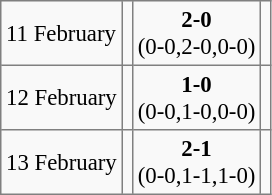<table cellpadding="3" cellspacing="0" border="1" style="background-color:#f9f9f9; font-size:95%; border:gray solid 1px; border-collapse:collapse; background:#f9f9f9;">
<tr>
<td>11 February</td>
<td></td>
<td style="text-align:center;"><strong>2-0</strong><br>(0-0,2-0,0-0)</td>
<td></td>
</tr>
<tr>
<td>12 February</td>
<td></td>
<td style="text-align:center;"><strong>1-0</strong><br>(0-0,1-0,0-0)</td>
<td></td>
</tr>
<tr>
<td>13 February</td>
<td></td>
<td style="text-align:center;"><strong>2-1</strong><br>(0-0,1-1,1-0)</td>
<td></td>
</tr>
</table>
